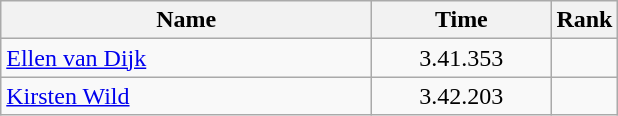<table class="wikitable" style="text-align:center;">
<tr>
<th style="width:15em">Name</th>
<th style="width:7em">Time</th>
<th>Rank</th>
</tr>
<tr>
<td align=left><a href='#'>Ellen van Dijk</a></td>
<td>3.41.353</td>
<td></td>
</tr>
<tr>
<td align=left><a href='#'>Kirsten Wild</a></td>
<td>3.42.203</td>
<td></td>
</tr>
</table>
